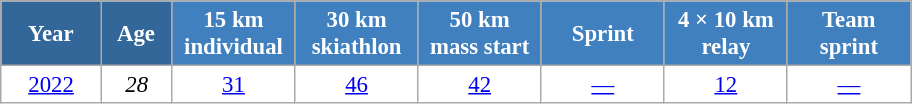<table class="wikitable" style="font-size:95%; text-align:center; border:grey solid 1px; border-collapse:collapse; background:#ffffff;">
<tr>
<th style="background-color:#369; color:white; width:60px;"> Year </th>
<th style="background-color:#369; color:white; width:40px;"> Age </th>
<th style="background-color:#4180be; color:white; width:75px;"> 15 km <br> individual </th>
<th style="background-color:#4180be; color:white; width:75px;"> 30 km <br> skiathlon </th>
<th style="background-color:#4180be; color:white; width:75px;"> 50 km <br> mass start </th>
<th style="background-color:#4180be; color:white; width:75px;"> Sprint </th>
<th style="background-color:#4180be; color:white; width:75px;"> 4 × 10 km <br> relay </th>
<th style="background-color:#4180be; color:white; width:75px;"> Team <br> sprint </th>
</tr>
<tr>
<td><a href='#'>2022</a></td>
<td><em>28</em></td>
<td><a href='#'>31</a></td>
<td><a href='#'>46</a></td>
<td><a href='#'>42</a></td>
<td><a href='#'>—</a></td>
<td><a href='#'>12</a></td>
<td><a href='#'>—</a></td>
</tr>
</table>
